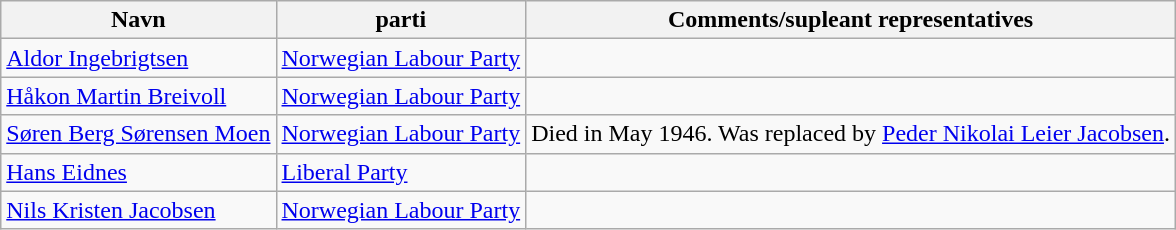<table class="wikitable">
<tr>
<th>Navn</th>
<th>parti</th>
<th>Comments/supleant representatives</th>
</tr>
<tr>
<td><a href='#'>Aldor Ingebrigtsen</a></td>
<td><a href='#'>Norwegian Labour Party</a></td>
<td></td>
</tr>
<tr>
<td><a href='#'>Håkon Martin Breivoll</a></td>
<td><a href='#'>Norwegian Labour Party</a></td>
<td></td>
</tr>
<tr>
<td><a href='#'>Søren Berg Sørensen Moen</a></td>
<td><a href='#'>Norwegian Labour Party</a></td>
<td>Died in May 1946. Was replaced by <a href='#'>Peder Nikolai Leier Jacobsen</a>.</td>
</tr>
<tr>
<td><a href='#'>Hans Eidnes</a></td>
<td><a href='#'>Liberal Party</a></td>
<td></td>
</tr>
<tr>
<td><a href='#'>Nils Kristen Jacobsen</a></td>
<td><a href='#'>Norwegian Labour Party</a></td>
<td></td>
</tr>
</table>
